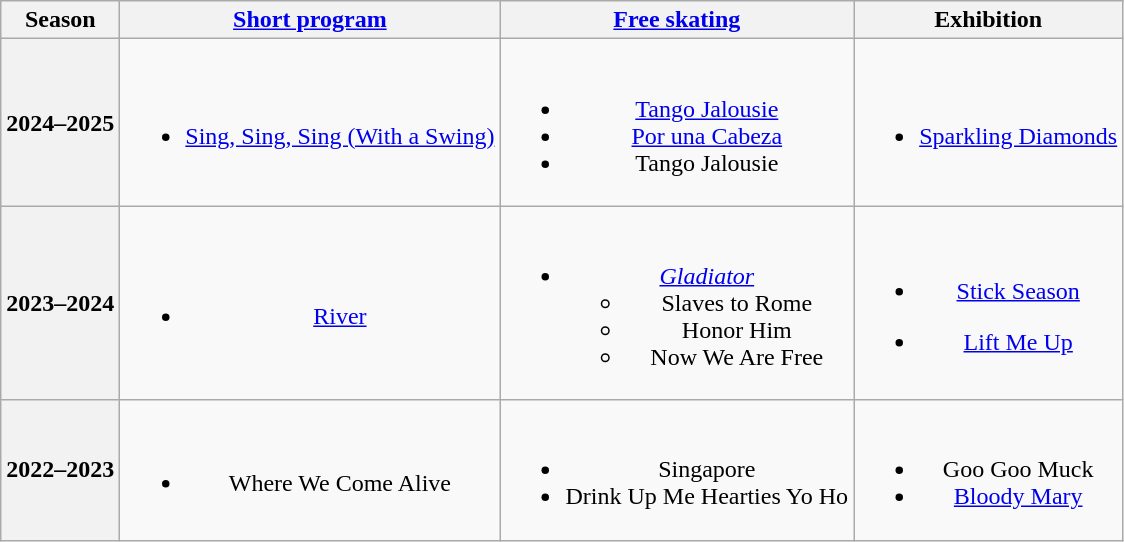<table class="wikitable" style="text-align:center">
<tr>
<th>Season</th>
<th><a href='#'>Short program</a></th>
<th><a href='#'>Free skating</a></th>
<th>Exhibition</th>
</tr>
<tr>
<th>2024–2025 <br></th>
<td><br><ul><li><a href='#'>Sing, Sing, Sing (With a Swing)</a> <br></li></ul></td>
<td><br><ul><li><a href='#'>Tango Jalousie</a> <br> </li><li><a href='#'>Por una Cabeza</a> <br> </li><li>Tango Jalousie <br> </li></ul></td>
<td><br><ul><li><a href='#'>Sparkling Diamonds</a> <br> </li></ul></td>
</tr>
<tr>
<th>2023–2024 <br></th>
<td><br><ul><li><a href='#'>River</a> <br> </li></ul></td>
<td><br><ul><li><em><a href='#'>Gladiator</a></em><ul><li>Slaves to Rome</li><li>Honor Him</li><li>Now We Are Free <br> </li></ul></li></ul></td>
<td><br><ul><li><a href='#'>Stick Season</a> <br></li></ul><ul><li><a href='#'>Lift Me Up</a> <br></li></ul></td>
</tr>
<tr>
<th>2022–2023 <br></th>
<td><br><ul><li>Where We Come Alive <br></li></ul></td>
<td><br><ul><li>Singapore</li><li>Drink Up Me Hearties Yo Ho <br></li></ul></td>
<td><br><ul><li>Goo Goo Muck <br></li><li><a href='#'>Bloody Mary</a> <br></li></ul></td>
</tr>
</table>
